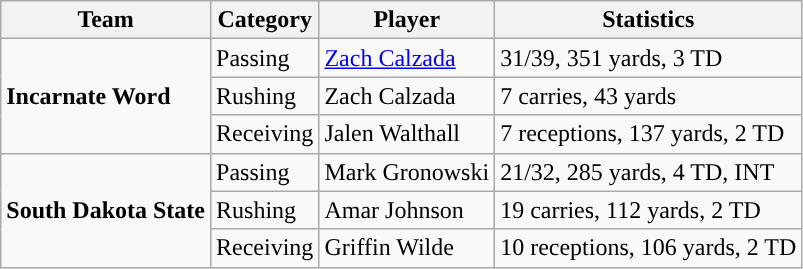<table class="wikitable" style="float: left;">
<tr>
<th>Team</th>
<th>Category</th>
<th>Player</th>
<th>Statistics</th>
</tr>
<tr>
<td rowspan=3><strong>Incarnate Word</strong></td>
<td>Passing</td>
<td><a href='#'>Zach Calzada</a></td>
<td>31/39, 351 yards, 3 TD</td>
</tr>
<tr>
<td>Rushing</td>
<td>Zach Calzada</td>
<td>7 carries, 43 yards</td>
</tr>
<tr>
<td>Receiving</td>
<td>Jalen Walthall</td>
<td>7 receptions, 137 yards, 2 TD</td>
</tr>
<tr>
<td rowspan=3><strong>South Dakota State</strong></td>
<td>Passing</td>
<td>Mark Gronowski</td>
<td>21/32, 285 yards, 4 TD, INT</td>
</tr>
<tr>
<td>Rushing</td>
<td>Amar Johnson</td>
<td>19 carries, 112 yards, 2 TD</td>
</tr>
<tr>
<td>Receiving</td>
<td>Griffin Wilde</td>
<td>10 receptions, 106 yards, 2 TD</td>
</tr>
</table>
